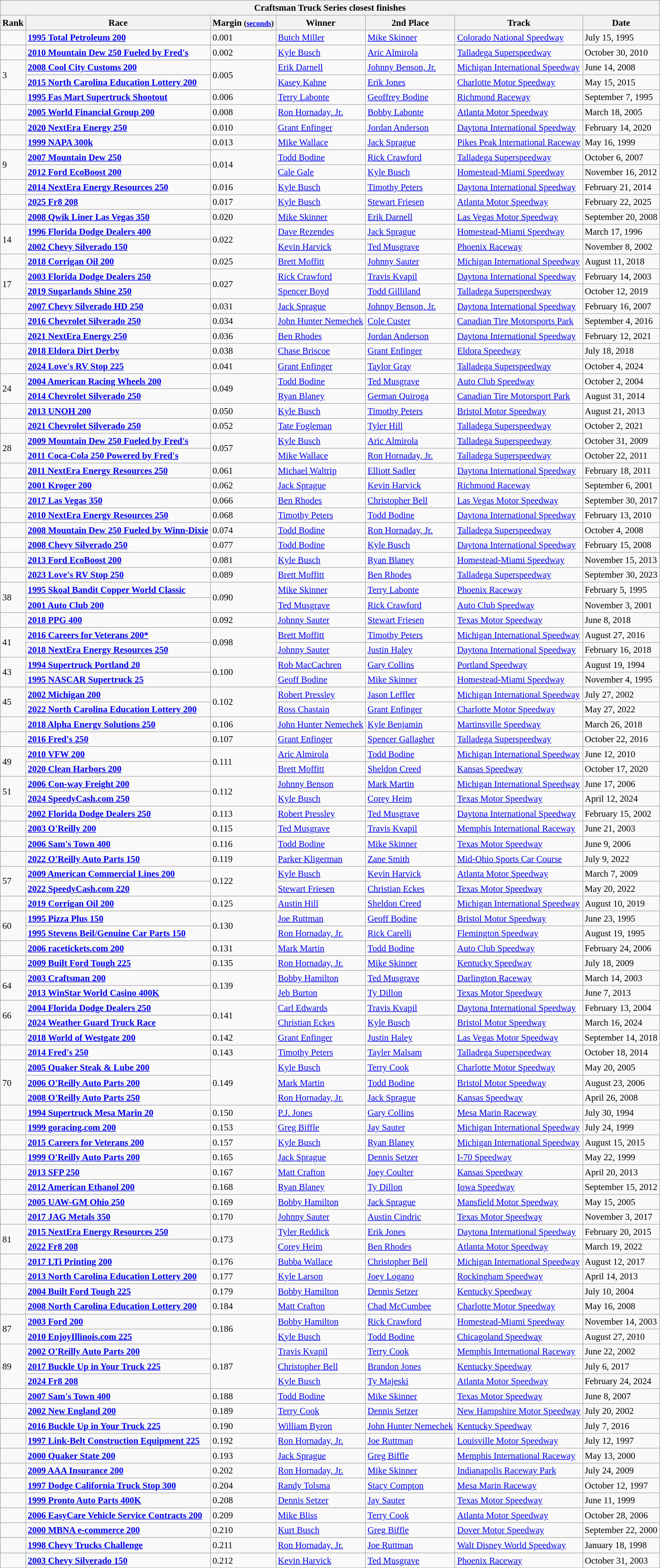<table class="wikitable sortable" style="font-size: 95%;">
<tr>
<th colspan=9>Craftsman Truck Series closest finishes</th>
</tr>
<tr>
<th>Rank</th>
<th>Race</th>
<th>Margin <small>(<a href='#'>seconds</a>)</small></th>
<th>Winner</th>
<th>2nd Place</th>
<th>Track</th>
<th data-sort-type="date">Date</th>
</tr>
<tr>
<td></td>
<td><strong><a href='#'>1995 Total Petroleum 200</a></strong></td>
<td>0.001</td>
<td><a href='#'>Butch Miller</a></td>
<td><a href='#'>Mike Skinner</a></td>
<td><a href='#'>Colorado National Speedway</a></td>
<td>July 15, 1995</td>
</tr>
<tr>
<td></td>
<td><strong><a href='#'>2010 Mountain Dew 250 Fueled by Fred's</a></strong></td>
<td>0.002</td>
<td><a href='#'>Kyle Busch</a></td>
<td><a href='#'>Aric Almirola</a></td>
<td><a href='#'>Talladega Superspeedway</a></td>
<td>October 30, 2010</td>
</tr>
<tr>
<td rowspan="2">3</td>
<td><strong><a href='#'>2008 Cool City Customs 200</a></strong></td>
<td rowspan="2">0.005</td>
<td><a href='#'>Erik Darnell</a></td>
<td><a href='#'>Johnny Benson, Jr.</a></td>
<td><a href='#'>Michigan International Speedway</a></td>
<td>June 14, 2008</td>
</tr>
<tr>
<td><strong><a href='#'>2015 North Carolina Education Lottery 200</a></strong></td>
<td><a href='#'>Kasey Kahne</a></td>
<td><a href='#'>Erik Jones</a></td>
<td><a href='#'>Charlotte Motor Speedway</a></td>
<td>May 15, 2015</td>
</tr>
<tr>
<td></td>
<td><strong><a href='#'>1995 Fas Mart Supertruck Shootout</a></strong></td>
<td>0.006</td>
<td><a href='#'>Terry Labonte</a></td>
<td><a href='#'>Geoffrey Bodine</a></td>
<td><a href='#'>Richmond Raceway</a></td>
<td>September 7, 1995</td>
</tr>
<tr>
<td></td>
<td><strong><a href='#'>2005 World Financial Group 200</a></strong></td>
<td>0.008</td>
<td><a href='#'>Ron Hornaday, Jr.</a></td>
<td><a href='#'>Bobby Labonte</a></td>
<td><a href='#'>Atlanta Motor Speedway</a></td>
<td>March 18, 2005</td>
</tr>
<tr>
<td></td>
<td><strong><a href='#'>2020 NextEra Energy 250</a></strong></td>
<td>0.010</td>
<td><a href='#'>Grant Enfinger</a></td>
<td><a href='#'>Jordan Anderson</a></td>
<td><a href='#'>Daytona International Speedway</a></td>
<td>February 14, 2020</td>
</tr>
<tr>
<td></td>
<td><strong><a href='#'>1999 NAPA 300k</a></strong></td>
<td>0.013</td>
<td><a href='#'>Mike Wallace</a></td>
<td><a href='#'>Jack Sprague</a></td>
<td><a href='#'>Pikes Peak International Raceway</a></td>
<td>May 16, 1999</td>
</tr>
<tr>
<td rowspan="2">9</td>
<td><strong><a href='#'>2007 Mountain Dew 250</a></strong></td>
<td rowspan="2">0.014</td>
<td><a href='#'>Todd Bodine</a></td>
<td><a href='#'>Rick Crawford</a></td>
<td><a href='#'>Talladega Superspeedway</a></td>
<td>October 6, 2007</td>
</tr>
<tr>
<td><strong><a href='#'>2012 Ford EcoBoost 200</a></strong></td>
<td><a href='#'>Cale Gale</a></td>
<td><a href='#'>Kyle Busch</a></td>
<td><a href='#'>Homestead-Miami Speedway</a></td>
<td>November 16, 2012</td>
</tr>
<tr>
<td></td>
<td><strong><a href='#'>2014 NextEra Energy Resources 250</a></strong></td>
<td>0.016</td>
<td><a href='#'>Kyle Busch</a></td>
<td><a href='#'>Timothy Peters</a></td>
<td><a href='#'>Daytona International Speedway</a></td>
<td>February 21, 2014</td>
</tr>
<tr>
<td></td>
<td><strong><a href='#'>2025 Fr8 208</a></strong></td>
<td>0.017</td>
<td><a href='#'>Kyle Busch</a></td>
<td><a href='#'>Stewart Friesen</a></td>
<td><a href='#'>Atlanta Motor Speedway</a></td>
<td>February 22, 2025</td>
</tr>
<tr>
<td></td>
<td><strong><a href='#'>2008 Qwik Liner Las Vegas 350</a></strong></td>
<td>0.020</td>
<td><a href='#'>Mike Skinner</a></td>
<td><a href='#'>Erik Darnell</a></td>
<td><a href='#'>Las Vegas Motor Speedway</a></td>
<td>September 20, 2008</td>
</tr>
<tr>
<td rowspan="2">14</td>
<td><strong><a href='#'>1996 Florida Dodge Dealers 400</a></strong></td>
<td rowspan="2">0.022</td>
<td><a href='#'>Dave Rezendes</a></td>
<td><a href='#'>Jack Sprague</a></td>
<td><a href='#'>Homestead-Miami Speedway</a></td>
<td>March 17, 1996</td>
</tr>
<tr>
<td><strong><a href='#'>2002 Chevy Silverado 150</a></strong></td>
<td><a href='#'>Kevin Harvick</a></td>
<td><a href='#'>Ted Musgrave</a></td>
<td><a href='#'>Phoenix Raceway</a></td>
<td>November 8, 2002</td>
</tr>
<tr>
<td></td>
<td><strong><a href='#'>2018 Corrigan Oil 200</a></strong></td>
<td>0.025</td>
<td><a href='#'>Brett Moffitt</a></td>
<td><a href='#'>Johnny Sauter</a></td>
<td><a href='#'>Michigan International Speedway</a></td>
<td>August 11, 2018</td>
</tr>
<tr>
<td rowspan="2">17</td>
<td><strong><a href='#'>2003 Florida Dodge Dealers 250</a></strong></td>
<td rowspan="2">0.027</td>
<td><a href='#'>Rick Crawford</a></td>
<td><a href='#'>Travis Kvapil</a></td>
<td><a href='#'>Daytona International Speedway</a></td>
<td>February 14, 2003</td>
</tr>
<tr>
<td><strong><a href='#'>2019 Sugarlands Shine 250</a></strong></td>
<td><a href='#'>Spencer Boyd</a></td>
<td><a href='#'>Todd Gilliland</a></td>
<td><a href='#'>Talladega Superspeedway</a></td>
<td>October 12, 2019</td>
</tr>
<tr>
<td></td>
<td><strong><a href='#'>2007 Chevy Silverado HD 250</a></strong></td>
<td>0.031</td>
<td><a href='#'>Jack Sprague</a></td>
<td><a href='#'>Johnny Benson, Jr.</a></td>
<td><a href='#'>Daytona International Speedway</a></td>
<td>February 16, 2007</td>
</tr>
<tr>
<td></td>
<td><strong><a href='#'>2016 Chevrolet Silverado 250</a></strong></td>
<td>0.034</td>
<td><a href='#'>John Hunter Nemechek</a></td>
<td><a href='#'>Cole Custer</a></td>
<td><a href='#'>Canadian Tire Motorsports Park</a></td>
<td>September 4, 2016</td>
</tr>
<tr>
<td></td>
<td><strong><a href='#'>2021 NextEra Energy 250</a></strong></td>
<td>0.036</td>
<td><a href='#'>Ben Rhodes</a></td>
<td><a href='#'>Jordan Anderson</a></td>
<td><a href='#'>Daytona International Speedway</a></td>
<td>February 12, 2021</td>
</tr>
<tr>
<td></td>
<td><strong><a href='#'>2018 Eldora Dirt Derby</a></strong></td>
<td>0.038</td>
<td><a href='#'>Chase Briscoe</a></td>
<td><a href='#'>Grant Enfinger</a></td>
<td><a href='#'>Eldora Speedway</a></td>
<td>July 18, 2018</td>
</tr>
<tr>
<td></td>
<td><strong><a href='#'>2024 Love's RV Stop 225</a></strong></td>
<td>0.041</td>
<td><a href='#'>Grant Enfinger</a></td>
<td><a href='#'>Taylor Gray</a></td>
<td><a href='#'>Talladega Superspeedway</a></td>
<td>October 4, 2024</td>
</tr>
<tr>
<td rowspan="2">24</td>
<td><strong><a href='#'>2004 American Racing Wheels 200</a></strong></td>
<td rowspan="2">0.049</td>
<td><a href='#'>Todd Bodine</a></td>
<td><a href='#'>Ted Musgrave</a></td>
<td><a href='#'>Auto Club Speedway</a></td>
<td>October 2, 2004</td>
</tr>
<tr>
<td><strong><a href='#'>2014 Chevrolet Silverado 250</a></strong></td>
<td><a href='#'>Ryan Blaney</a></td>
<td><a href='#'>German Quiroga</a></td>
<td><a href='#'>Canadian Tire Motorsport Park</a></td>
<td>August 31, 2014</td>
</tr>
<tr>
<td></td>
<td><strong><a href='#'>2013 UNOH 200</a></strong></td>
<td>0.050</td>
<td><a href='#'>Kyle Busch</a></td>
<td><a href='#'>Timothy Peters</a></td>
<td><a href='#'>Bristol Motor Speedway</a></td>
<td>August 21, 2013</td>
</tr>
<tr>
<td></td>
<td><strong><a href='#'>2021 Chevrolet Silverado 250</a></strong></td>
<td>0.052</td>
<td><a href='#'>Tate Fogleman</a></td>
<td><a href='#'>Tyler Hill</a></td>
<td><a href='#'>Talladega Superspeedway</a></td>
<td>October 2, 2021</td>
</tr>
<tr>
<td rowspan="2">28</td>
<td><strong><a href='#'>2009 Mountain Dew 250 Fueled by Fred's</a></strong></td>
<td rowspan="2">0.057</td>
<td><a href='#'>Kyle Busch</a></td>
<td><a href='#'>Aric Almirola</a></td>
<td><a href='#'>Talladega Superspeedway</a></td>
<td>October 31, 2009</td>
</tr>
<tr>
<td><strong><a href='#'>2011 Coca-Cola 250 Powered by Fred's</a></strong></td>
<td><a href='#'>Mike Wallace</a></td>
<td><a href='#'>Ron Hornaday, Jr.</a></td>
<td><a href='#'>Talladega Superspeedway</a></td>
<td>October 22, 2011</td>
</tr>
<tr>
<td></td>
<td><strong><a href='#'>2011 NextEra Energy Resources 250</a></strong></td>
<td>0.061</td>
<td><a href='#'>Michael Waltrip</a></td>
<td><a href='#'>Elliott Sadler</a></td>
<td><a href='#'>Daytona International Speedway</a></td>
<td>February 18, 2011</td>
</tr>
<tr>
<td></td>
<td><strong><a href='#'>2001 Kroger 200</a></strong></td>
<td>0.062</td>
<td><a href='#'>Jack Sprague</a></td>
<td><a href='#'>Kevin Harvick</a></td>
<td><a href='#'>Richmond Raceway</a></td>
<td>September 6, 2001</td>
</tr>
<tr>
<td></td>
<td><strong><a href='#'>2017 Las Vegas 350</a></strong></td>
<td>0.066</td>
<td><a href='#'>Ben Rhodes</a></td>
<td><a href='#'>Christopher Bell</a></td>
<td><a href='#'>Las Vegas Motor Speedway</a></td>
<td>September 30, 2017</td>
</tr>
<tr>
<td></td>
<td><strong><a href='#'>2010 NextEra Energy Resources 250</a></strong></td>
<td>0.068</td>
<td><a href='#'>Timothy Peters</a></td>
<td><a href='#'>Todd Bodine</a></td>
<td><a href='#'>Daytona International Speedway</a></td>
<td>February 13, 2010</td>
</tr>
<tr>
<td></td>
<td><strong><a href='#'>2008 Mountain Dew 250 Fueled by Winn-Dixie</a></strong></td>
<td>0.074</td>
<td><a href='#'>Todd Bodine</a></td>
<td><a href='#'>Ron Hornaday, Jr.</a></td>
<td><a href='#'>Talladega Superspeedway</a></td>
<td>October 4, 2008</td>
</tr>
<tr>
<td></td>
<td><strong><a href='#'>2008 Chevy Silverado 250</a></strong></td>
<td>0.077</td>
<td><a href='#'>Todd Bodine</a></td>
<td><a href='#'>Kyle Busch</a></td>
<td><a href='#'>Daytona International Speedway</a></td>
<td>February 15, 2008</td>
</tr>
<tr>
<td></td>
<td><strong><a href='#'>2013 Ford EcoBoost 200</a></strong></td>
<td>0.081</td>
<td><a href='#'>Kyle Busch</a></td>
<td><a href='#'>Ryan Blaney</a></td>
<td><a href='#'>Homestead-Miami Speedway</a></td>
<td>November 15, 2013</td>
</tr>
<tr>
<td></td>
<td><strong><a href='#'>2023 Love's RV Stop 250</a></strong></td>
<td>0.089</td>
<td><a href='#'>Brett Moffitt</a></td>
<td><a href='#'>Ben Rhodes</a></td>
<td><a href='#'>Talladega Superspeedway</a></td>
<td>September 30, 2023</td>
</tr>
<tr>
<td rowspan="2">38</td>
<td><strong><a href='#'>1995 Skoal Bandit Copper World Classic</a></strong></td>
<td rowspan="2">0.090</td>
<td><a href='#'>Mike Skinner</a></td>
<td><a href='#'>Terry Labonte</a></td>
<td><a href='#'>Phoenix Raceway</a></td>
<td>February 5, 1995</td>
</tr>
<tr>
<td><strong><a href='#'>2001 Auto Club 200</a></strong></td>
<td><a href='#'>Ted Musgrave</a></td>
<td><a href='#'>Rick Crawford</a></td>
<td><a href='#'>Auto Club Speedway</a></td>
<td>November 3, 2001</td>
</tr>
<tr>
<td></td>
<td><strong><a href='#'>2018 PPG 400</a></strong></td>
<td>0.092</td>
<td><a href='#'>Johnny Sauter</a></td>
<td><a href='#'>Stewart Friesen</a></td>
<td><a href='#'>Texas Motor Speedway</a></td>
<td>June 8, 2018</td>
</tr>
<tr>
<td rowspan="2">41</td>
<td><strong><a href='#'>2016 Careers for Veterans 200*</a></strong></td>
<td rowspan="2">0.098</td>
<td><a href='#'>Brett Moffitt</a></td>
<td><a href='#'>Timothy Peters</a></td>
<td><a href='#'>Michigan International Speedway</a></td>
<td>August 27, 2016</td>
</tr>
<tr>
<td><strong><a href='#'>2018 NextEra Energy Resources 250</a></strong></td>
<td><a href='#'>Johnny Sauter</a></td>
<td><a href='#'>Justin Haley</a></td>
<td><a href='#'>Daytona International Speedway</a></td>
<td>February 16, 2018</td>
</tr>
<tr>
<td rowspan="2">43</td>
<td><strong><a href='#'>1994 Supertruck Portland 20</a></strong></td>
<td rowspan="2">0.100</td>
<td><a href='#'>Rob MacCachren</a></td>
<td><a href='#'>Gary Collins</a></td>
<td><a href='#'>Portland Speedway</a></td>
<td>August 19, 1994</td>
</tr>
<tr>
<td><strong><a href='#'>1995 NASCAR Supertruck 25</a></strong></td>
<td><a href='#'>Geoff Bodine</a></td>
<td><a href='#'>Mike Skinner</a></td>
<td><a href='#'>Homestead-Miami Speedway</a></td>
<td>November 4, 1995</td>
</tr>
<tr>
<td rowspan="2">45</td>
<td><strong><a href='#'>2002 Michigan 200</a></strong></td>
<td rowspan="2">0.102</td>
<td><a href='#'>Robert Pressley</a></td>
<td><a href='#'>Jason Leffler</a></td>
<td><a href='#'>Michigan International Speedway</a></td>
<td>July 27, 2002</td>
</tr>
<tr>
<td><strong><a href='#'>2022 North Carolina Education Lottery 200</a></strong></td>
<td><a href='#'>Ross Chastain</a></td>
<td><a href='#'>Grant Enfinger</a></td>
<td><a href='#'>Charlotte Motor Speedway</a></td>
<td>May 27, 2022</td>
</tr>
<tr>
<td></td>
<td><strong><a href='#'>2018 Alpha Energy Solutions 250</a></strong></td>
<td>0.106</td>
<td><a href='#'>John Hunter Nemechek</a></td>
<td><a href='#'>Kyle Benjamin</a></td>
<td><a href='#'>Martinsville Speedway</a></td>
<td>March 26, 2018</td>
</tr>
<tr>
<td></td>
<td><strong><a href='#'>2016 Fred's 250</a></strong></td>
<td>0.107</td>
<td><a href='#'>Grant Enfinger</a></td>
<td><a href='#'>Spencer Gallagher</a></td>
<td><a href='#'>Talladega Superspeedway</a></td>
<td>October 22, 2016</td>
</tr>
<tr>
<td rowspan="2">49</td>
<td><strong><a href='#'>2010 VFW 200</a></strong></td>
<td rowspan="2">0.111</td>
<td><a href='#'>Aric Almirola</a></td>
<td><a href='#'>Todd Bodine</a></td>
<td><a href='#'>Michigan International Speedway</a></td>
<td>June 12, 2010</td>
</tr>
<tr>
<td><strong><a href='#'>2020 Clean Harbors 200</a></strong></td>
<td><a href='#'>Brett Moffitt</a></td>
<td><a href='#'>Sheldon Creed</a></td>
<td><a href='#'>Kansas Speedway</a></td>
<td>October 17, 2020</td>
</tr>
<tr>
<td rowspan="2">51</td>
<td><strong><a href='#'>2006 Con-way Freight 200</a></strong></td>
<td rowspan="2">0.112</td>
<td><a href='#'>Johnny Benson</a></td>
<td><a href='#'>Mark Martin</a></td>
<td><a href='#'>Michigan International Speedway</a></td>
<td>June 17, 2006</td>
</tr>
<tr>
<td><strong><a href='#'>2024 SpeedyCash.com 250</a></strong></td>
<td><a href='#'>Kyle Busch</a></td>
<td><a href='#'>Corey Heim</a></td>
<td><a href='#'>Texas Motor Speedway</a></td>
<td>April 12, 2024</td>
</tr>
<tr>
<td></td>
<td><strong><a href='#'>2002 Florida Dodge Dealers 250</a></strong></td>
<td>0.113</td>
<td><a href='#'>Robert Pressley</a></td>
<td><a href='#'>Ted Musgrave</a></td>
<td><a href='#'>Daytona International Speedway</a></td>
<td>February 15, 2002</td>
</tr>
<tr>
<td></td>
<td><strong><a href='#'>2003 O'Reilly 200</a></strong></td>
<td>0.115</td>
<td><a href='#'>Ted Musgrave</a></td>
<td><a href='#'>Travis Kvapil</a></td>
<td><a href='#'>Memphis International Raceway</a></td>
<td>June 21, 2003</td>
</tr>
<tr>
<td></td>
<td><strong><a href='#'>2006 Sam's Town 400</a></strong></td>
<td>0.116</td>
<td><a href='#'>Todd Bodine</a></td>
<td><a href='#'>Mike Skinner</a></td>
<td><a href='#'>Texas Motor Speedway</a></td>
<td>June 9, 2006</td>
</tr>
<tr>
<td></td>
<td><strong><a href='#'>2022 O'Reilly Auto Parts 150</a></strong></td>
<td>0.119</td>
<td><a href='#'>Parker Kligerman</a></td>
<td><a href='#'>Zane Smith</a></td>
<td><a href='#'>Mid-Ohio Sports Car Course</a></td>
<td>July 9, 2022</td>
</tr>
<tr>
<td rowspan="2">57</td>
<td><strong><a href='#'>2009 American Commercial Lines 200</a></strong></td>
<td rowspan="2">0.122</td>
<td><a href='#'>Kyle Busch</a></td>
<td><a href='#'>Kevin Harvick</a></td>
<td><a href='#'>Atlanta Motor Speedway</a></td>
<td>March 7, 2009</td>
</tr>
<tr>
<td><strong><a href='#'>2022 SpeedyCash.com 220</a></strong></td>
<td><a href='#'>Stewart Friesen</a></td>
<td><a href='#'>Christian Eckes</a></td>
<td><a href='#'>Texas Motor Speedway</a></td>
<td>May 20, 2022</td>
</tr>
<tr>
<td></td>
<td><strong><a href='#'>2019 Corrigan Oil 200</a></strong></td>
<td>0.125</td>
<td><a href='#'>Austin Hill</a></td>
<td><a href='#'>Sheldon Creed</a></td>
<td><a href='#'>Michigan International Speedway</a></td>
<td>August 10, 2019</td>
</tr>
<tr>
<td rowspan="2">60</td>
<td><strong><a href='#'>1995 Pizza Plus 150</a></strong></td>
<td rowspan="2">0.130</td>
<td><a href='#'>Joe Ruttman</a></td>
<td><a href='#'>Geoff Bodine</a></td>
<td><a href='#'>Bristol Motor Speedway</a></td>
<td>June 23, 1995</td>
</tr>
<tr>
<td><strong><a href='#'>1995 Stevens Beil/Genuine Car Parts 150</a></strong></td>
<td><a href='#'>Ron Hornaday, Jr.</a></td>
<td><a href='#'>Rick Carelli</a></td>
<td><a href='#'>Flemington Speedway</a></td>
<td>August 19, 1995</td>
</tr>
<tr>
<td></td>
<td><strong><a href='#'>2006 racetickets.com 200</a></strong></td>
<td>0.131</td>
<td><a href='#'>Mark Martin</a></td>
<td><a href='#'>Todd Bodine</a></td>
<td><a href='#'>Auto Club Speedway</a></td>
<td>February 24, 2006</td>
</tr>
<tr>
<td></td>
<td><strong><a href='#'>2009 Built Ford Tough 225</a></strong></td>
<td>0.135</td>
<td><a href='#'>Ron Hornaday, Jr.</a></td>
<td><a href='#'>Mike Skinner</a></td>
<td><a href='#'>Kentucky Speedway</a></td>
<td>July 18, 2009</td>
</tr>
<tr>
<td rowspan="2">64</td>
<td><strong><a href='#'>2003 Craftsman 200</a></strong></td>
<td rowspan="2">0.139</td>
<td><a href='#'>Bobby Hamilton</a></td>
<td><a href='#'>Ted Musgrave</a></td>
<td><a href='#'>Darlington Raceway</a></td>
<td>March 14, 2003</td>
</tr>
<tr>
<td><strong><a href='#'>2013 WinStar World Casino 400K</a></strong></td>
<td><a href='#'>Jeb Burton</a></td>
<td><a href='#'>Ty Dillon</a></td>
<td><a href='#'>Texas Motor Speedway</a></td>
<td>June 7, 2013</td>
</tr>
<tr>
<td rowspan="2">66</td>
<td><strong><a href='#'>2004 Florida Dodge Dealers 250</a></strong></td>
<td rowspan="2">0.141</td>
<td><a href='#'>Carl Edwards</a></td>
<td><a href='#'>Travis Kvapil</a></td>
<td><a href='#'>Daytona International Speedway</a></td>
<td>February 13, 2004</td>
</tr>
<tr>
<td><strong><a href='#'>2024 Weather Guard Truck Race</a></strong></td>
<td><a href='#'>Christian Eckes</a></td>
<td><a href='#'>Kyle Busch</a></td>
<td><a href='#'>Bristol Motor Speedway</a></td>
<td>March 16, 2024</td>
</tr>
<tr>
<td></td>
<td><strong><a href='#'>2018 World of Westgate 200</a></strong></td>
<td>0.142</td>
<td><a href='#'>Grant Enfinger</a></td>
<td><a href='#'>Justin Haley</a></td>
<td><a href='#'>Las Vegas Motor Speedway</a></td>
<td>September 14, 2018</td>
</tr>
<tr>
<td></td>
<td><strong><a href='#'>2014 Fred's 250</a></strong></td>
<td>0.143</td>
<td><a href='#'>Timothy Peters</a></td>
<td><a href='#'>Tayler Malsam</a></td>
<td><a href='#'>Talladega Superspeedway</a></td>
<td>October 18, 2014</td>
</tr>
<tr>
<td rowspan="3">70</td>
<td><strong><a href='#'>2005 Quaker Steak & Lube 200</a></strong></td>
<td rowspan="3">0.149</td>
<td><a href='#'>Kyle Busch</a></td>
<td><a href='#'>Terry Cook</a></td>
<td><a href='#'>Charlotte Motor Speedway</a></td>
<td>May 20, 2005</td>
</tr>
<tr>
<td><strong><a href='#'>2006 O'Reilly Auto Parts 200</a></strong></td>
<td><a href='#'>Mark Martin</a></td>
<td><a href='#'>Todd Bodine</a></td>
<td><a href='#'>Bristol Motor Speedway</a></td>
<td>August 23, 2006</td>
</tr>
<tr>
<td><strong><a href='#'>2008 O'Reilly Auto Parts 250</a></strong></td>
<td><a href='#'>Ron Hornaday, Jr.</a></td>
<td><a href='#'>Jack Sprague</a></td>
<td><a href='#'>Kansas Speedway</a></td>
<td>April 26, 2008</td>
</tr>
<tr>
<td></td>
<td><strong><a href='#'>1994 Supertruck Mesa Marin 20</a></strong></td>
<td>0.150</td>
<td><a href='#'>P.J. Jones</a></td>
<td><a href='#'>Gary Collins</a></td>
<td><a href='#'>Mesa Marin Raceway</a></td>
<td>July 30, 1994</td>
</tr>
<tr>
<td></td>
<td><strong><a href='#'>1999 goracing.com 200</a></strong></td>
<td>0.153</td>
<td><a href='#'>Greg Biffle</a></td>
<td><a href='#'>Jay Sauter</a></td>
<td><a href='#'>Michigan International Speedway</a></td>
<td>July 24, 1999</td>
</tr>
<tr>
<td></td>
<td><strong><a href='#'>2015 Careers for Veterans 200</a></strong></td>
<td>0.157</td>
<td><a href='#'>Kyle Busch</a></td>
<td><a href='#'>Ryan Blaney</a></td>
<td><a href='#'>Michigan International Speedway</a></td>
<td>August 15, 2015</td>
</tr>
<tr>
<td></td>
<td><strong><a href='#'>1999 O'Reilly Auto Parts 200</a></strong></td>
<td>0.165</td>
<td><a href='#'>Jack Sprague</a></td>
<td><a href='#'>Dennis Setzer</a></td>
<td><a href='#'>I-70 Speedway</a></td>
<td>May 22, 1999</td>
</tr>
<tr>
<td></td>
<td><strong><a href='#'>2013 SFP 250</a></strong></td>
<td>0.167</td>
<td><a href='#'>Matt Crafton</a></td>
<td><a href='#'>Joey Coulter</a></td>
<td><a href='#'>Kansas Speedway</a></td>
<td>April 20, 2013</td>
</tr>
<tr>
<td></td>
<td><strong><a href='#'>2012 American Ethanol 200</a></strong></td>
<td>0.168</td>
<td><a href='#'>Ryan Blaney</a></td>
<td><a href='#'>Ty Dillon</a></td>
<td><a href='#'>Iowa Speedway</a></td>
<td>September 15, 2012</td>
</tr>
<tr>
<td></td>
<td><strong><a href='#'>2005 UAW-GM Ohio 250</a></strong></td>
<td>0.169</td>
<td><a href='#'>Bobby Hamilton</a></td>
<td><a href='#'>Jack Sprague</a></td>
<td><a href='#'>Mansfield Motor Speedway</a></td>
<td>May 15, 2005</td>
</tr>
<tr>
<td></td>
<td><strong><a href='#'>2017 JAG Metals 350</a></strong></td>
<td>0.170</td>
<td><a href='#'>Johnny Sauter</a></td>
<td><a href='#'>Austin Cindric</a></td>
<td><a href='#'>Texas Motor Speedway</a></td>
<td>November 3, 2017</td>
</tr>
<tr>
<td rowspan="2">81</td>
<td><strong><a href='#'>2015 NextEra Energy Resources 250</a></strong></td>
<td rowspan="2">0.173</td>
<td><a href='#'>Tyler Reddick</a></td>
<td><a href='#'>Erik Jones</a></td>
<td><a href='#'>Daytona International Speedway</a></td>
<td>February 20, 2015</td>
</tr>
<tr>
<td><strong><a href='#'>2022 Fr8 208</a></strong></td>
<td><a href='#'>Corey Heim</a></td>
<td><a href='#'>Ben Rhodes</a></td>
<td><a href='#'>Atlanta Motor Speedway</a></td>
<td>March 19, 2022</td>
</tr>
<tr>
<td></td>
<td><strong><a href='#'>2017 LTi Printing 200</a></strong></td>
<td>0.176</td>
<td><a href='#'>Bubba Wallace</a></td>
<td><a href='#'>Christopher Bell</a></td>
<td><a href='#'>Michigan International Speedway</a></td>
<td>August 12, 2017</td>
</tr>
<tr>
<td></td>
<td><strong><a href='#'>2013 North Carolina Education Lottery 200</a></strong></td>
<td>0.177</td>
<td><a href='#'>Kyle Larson</a></td>
<td><a href='#'>Joey Logano</a></td>
<td><a href='#'>Rockingham Speedway</a></td>
<td>April 14, 2013</td>
</tr>
<tr>
<td></td>
<td><strong><a href='#'>2004 Built Ford Tough 225</a></strong></td>
<td>0.179</td>
<td><a href='#'>Bobby Hamilton</a></td>
<td><a href='#'>Dennis Setzer</a></td>
<td><a href='#'>Kentucky Speedway</a></td>
<td>July 10, 2004</td>
</tr>
<tr>
<td></td>
<td><strong><a href='#'>2008 North Carolina Education Lottery 200</a></strong></td>
<td>0.184</td>
<td><a href='#'>Matt Crafton</a></td>
<td><a href='#'>Chad McCumbee</a></td>
<td><a href='#'>Charlotte Motor Speedway</a></td>
<td>May 16, 2008</td>
</tr>
<tr>
<td rowspan="2">87</td>
<td><strong><a href='#'>2003 Ford 200</a></strong></td>
<td rowspan="2">0.186</td>
<td><a href='#'>Bobby Hamilton</a></td>
<td><a href='#'>Rick Crawford</a></td>
<td><a href='#'>Homestead-Miami Speedway</a></td>
<td>November 14, 2003</td>
</tr>
<tr>
<td><strong><a href='#'>2010 EnjoyIllinois.com 225</a></strong></td>
<td><a href='#'>Kyle Busch</a></td>
<td><a href='#'>Todd Bodine</a></td>
<td><a href='#'>Chicagoland Speedway</a></td>
<td>August 27, 2010</td>
</tr>
<tr>
<td rowspan="3">89</td>
<td><strong><a href='#'>2002 O'Reilly Auto Parts 200</a></strong></td>
<td rowspan="3">0.187</td>
<td><a href='#'>Travis Kvapil</a></td>
<td><a href='#'>Terry Cook</a></td>
<td><a href='#'>Memphis International Raceway</a></td>
<td>June 22, 2002</td>
</tr>
<tr>
<td><strong><a href='#'>2017 Buckle Up in Your Truck 225</a></strong></td>
<td><a href='#'>Christopher Bell</a></td>
<td><a href='#'>Brandon Jones</a></td>
<td><a href='#'>Kentucky Speedway</a></td>
<td>July 6, 2017</td>
</tr>
<tr>
<td><strong><a href='#'>2024 Fr8 208</a></strong></td>
<td><a href='#'>Kyle Busch</a></td>
<td><a href='#'>Ty Majeski</a></td>
<td><a href='#'>Atlanta Motor Speedway</a></td>
<td>February 24, 2024</td>
</tr>
<tr>
<td></td>
<td><strong><a href='#'>2007 Sam's Town 400</a></strong></td>
<td>0.188</td>
<td><a href='#'>Todd Bodine</a></td>
<td><a href='#'>Mike Skinner</a></td>
<td><a href='#'>Texas Motor Speedway</a></td>
<td>June 8, 2007</td>
</tr>
<tr>
<td></td>
<td><strong><a href='#'>2002 New England 200</a></strong></td>
<td>0.189</td>
<td><a href='#'>Terry Cook</a></td>
<td><a href='#'>Dennis Setzer</a></td>
<td><a href='#'>New Hampshire Motor Speedway</a></td>
<td>July 20, 2002</td>
</tr>
<tr>
<td></td>
<td><strong><a href='#'>2016 Buckle Up in Your Truck 225</a></strong></td>
<td>0.190</td>
<td><a href='#'>William Byron</a></td>
<td><a href='#'>John Hunter Nemechek</a></td>
<td><a href='#'>Kentucky Speedway</a></td>
<td>July 7, 2016</td>
</tr>
<tr>
<td></td>
<td><strong><a href='#'>1997 Link-Belt Construction Equipment 225</a></strong></td>
<td>0.192</td>
<td><a href='#'>Ron Hornaday, Jr.</a></td>
<td><a href='#'>Joe Ruttman</a></td>
<td><a href='#'>Louisville Motor Speedway</a></td>
<td>July 12, 1997</td>
</tr>
<tr>
<td></td>
<td><strong><a href='#'>2000 Quaker State 200</a></strong></td>
<td>0.193</td>
<td><a href='#'>Jack Sprague</a></td>
<td><a href='#'>Greg Biffle</a></td>
<td><a href='#'>Memphis International Raceway</a></td>
<td>May 13, 2000</td>
</tr>
<tr>
<td></td>
<td><strong><a href='#'>2009 AAA Insurance 200</a></strong></td>
<td>0.202</td>
<td><a href='#'>Ron Hornaday, Jr.</a></td>
<td><a href='#'>Mike Skinner</a></td>
<td><a href='#'>Indianapolis Raceway Park</a></td>
<td>July 24, 2009</td>
</tr>
<tr>
<td></td>
<td><strong><a href='#'>1997 Dodge California Truck Stop 300</a></strong></td>
<td>0.204</td>
<td><a href='#'>Randy Tolsma</a></td>
<td><a href='#'>Stacy Compton</a></td>
<td><a href='#'>Mesa Marin Raceway</a></td>
<td>October 12, 1997</td>
</tr>
<tr>
<td></td>
<td><strong><a href='#'>1999 Pronto Auto Parts 400K</a></strong></td>
<td>0.208</td>
<td><a href='#'>Dennis Setzer</a></td>
<td><a href='#'>Jay Sauter</a></td>
<td><a href='#'>Texas Motor Speedway</a></td>
<td>June 11, 1999</td>
</tr>
<tr>
<td></td>
<td><strong><a href='#'>2006 EasyCare Vehicle Service Contracts 200</a></strong></td>
<td>0.209</td>
<td><a href='#'>Mike Bliss</a></td>
<td><a href='#'>Terry Cook</a></td>
<td><a href='#'>Atlanta Motor Speedway</a></td>
<td>October 28, 2006</td>
</tr>
<tr>
<td></td>
<td><strong><a href='#'>2000 MBNA e-commerce 200</a></strong></td>
<td>0.210</td>
<td><a href='#'>Kurt Busch</a></td>
<td><a href='#'>Greg Biffle</a></td>
<td><a href='#'>Dover Motor Speedway</a></td>
<td>September 22, 2000</td>
</tr>
<tr>
<td></td>
<td><strong><a href='#'>1998 Chevy Trucks Challenge</a></strong></td>
<td>0.211</td>
<td><a href='#'>Ron Hornaday, Jr.</a></td>
<td><a href='#'>Joe Ruttman</a></td>
<td><a href='#'>Walt Disney World Speedway</a></td>
<td>January 18, 1998</td>
</tr>
<tr>
<td></td>
<td><strong><a href='#'>2003 Chevy Silverado 150</a></strong></td>
<td>0.212</td>
<td><a href='#'>Kevin Harvick</a></td>
<td><a href='#'>Ted Musgrave</a></td>
<td><a href='#'>Phoenix Raceway</a></td>
<td>October 31, 2003</td>
</tr>
</table>
